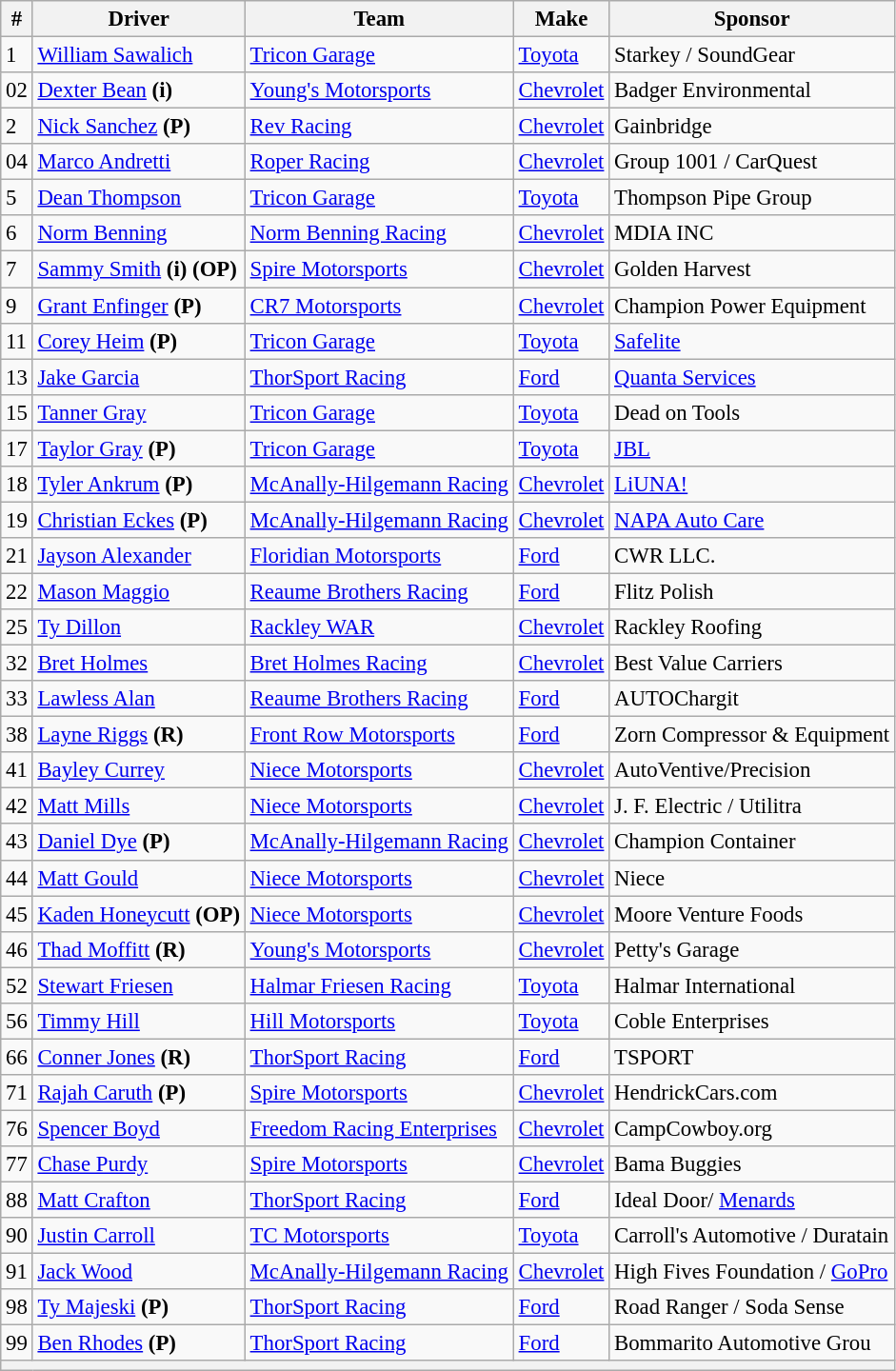<table class="wikitable" style="font-size: 95%;">
<tr>
<th>#</th>
<th>Driver</th>
<th>Team</th>
<th>Make</th>
<th>Sponsor</th>
</tr>
<tr>
<td>1</td>
<td><a href='#'>William Sawalich</a></td>
<td><a href='#'>Tricon Garage</a></td>
<td><a href='#'>Toyota</a></td>
<td>Starkey / SoundGear</td>
</tr>
<tr>
<td>02</td>
<td><a href='#'>Dexter Bean</a> <strong>(i)</strong></td>
<td><a href='#'>Young's Motorsports</a></td>
<td><a href='#'>Chevrolet</a></td>
<td>Badger Environmental</td>
</tr>
<tr>
<td>2</td>
<td><a href='#'>Nick Sanchez</a> <strong>(P)</strong></td>
<td><a href='#'>Rev Racing</a></td>
<td><a href='#'>Chevrolet</a></td>
<td>Gainbridge</td>
</tr>
<tr>
<td>04</td>
<td><a href='#'>Marco Andretti</a></td>
<td><a href='#'>Roper Racing</a></td>
<td><a href='#'>Chevrolet</a></td>
<td>Group 1001 / CarQuest</td>
</tr>
<tr>
<td>5</td>
<td><a href='#'>Dean Thompson</a></td>
<td><a href='#'>Tricon Garage</a></td>
<td><a href='#'>Toyota</a></td>
<td>Thompson Pipe Group</td>
</tr>
<tr>
<td>6</td>
<td><a href='#'>Norm Benning</a></td>
<td><a href='#'>Norm Benning Racing</a></td>
<td><a href='#'>Chevrolet</a></td>
<td>MDIA INC</td>
</tr>
<tr>
<td>7</td>
<td><a href='#'>Sammy Smith</a> <strong>(i) (OP)</strong></td>
<td><a href='#'>Spire Motorsports</a></td>
<td><a href='#'>Chevrolet</a></td>
<td>Golden Harvest</td>
</tr>
<tr>
<td>9</td>
<td><a href='#'>Grant Enfinger</a> <strong>(P)</strong></td>
<td><a href='#'>CR7 Motorsports</a></td>
<td><a href='#'>Chevrolet</a></td>
<td>Champion Power Equipment</td>
</tr>
<tr>
<td>11</td>
<td><a href='#'>Corey Heim</a> <strong>(P)</strong></td>
<td><a href='#'>Tricon Garage</a></td>
<td><a href='#'>Toyota</a></td>
<td><a href='#'>Safelite</a></td>
</tr>
<tr>
<td>13</td>
<td><a href='#'>Jake Garcia</a></td>
<td><a href='#'>ThorSport Racing</a></td>
<td><a href='#'>Ford</a></td>
<td><a href='#'>Quanta Services</a></td>
</tr>
<tr>
<td>15</td>
<td><a href='#'>Tanner Gray</a></td>
<td><a href='#'>Tricon Garage</a></td>
<td><a href='#'>Toyota</a></td>
<td>Dead on Tools</td>
</tr>
<tr>
<td>17</td>
<td><a href='#'>Taylor Gray</a> <strong>(P)</strong></td>
<td><a href='#'>Tricon Garage</a></td>
<td><a href='#'>Toyota</a></td>
<td><a href='#'>JBL</a></td>
</tr>
<tr>
<td>18</td>
<td><a href='#'>Tyler Ankrum</a> <strong>(P)</strong></td>
<td><a href='#'>McAnally-Hilgemann Racing</a></td>
<td><a href='#'>Chevrolet</a></td>
<td><a href='#'>LiUNA!</a></td>
</tr>
<tr>
<td>19</td>
<td><a href='#'>Christian Eckes</a> <strong>(P)</strong></td>
<td><a href='#'>McAnally-Hilgemann Racing</a></td>
<td><a href='#'>Chevrolet</a></td>
<td><a href='#'>NAPA Auto Care</a></td>
</tr>
<tr>
<td>21</td>
<td><a href='#'>Jayson Alexander</a></td>
<td><a href='#'>Floridian Motorsports</a></td>
<td><a href='#'>Ford</a></td>
<td>CWR LLC.</td>
</tr>
<tr>
<td>22</td>
<td><a href='#'>Mason Maggio</a></td>
<td><a href='#'>Reaume Brothers Racing</a></td>
<td><a href='#'>Ford</a></td>
<td>Flitz Polish</td>
</tr>
<tr>
<td>25</td>
<td><a href='#'>Ty Dillon</a></td>
<td><a href='#'>Rackley WAR</a></td>
<td><a href='#'>Chevrolet</a></td>
<td>Rackley Roofing</td>
</tr>
<tr>
<td>32</td>
<td><a href='#'>Bret Holmes</a></td>
<td><a href='#'>Bret Holmes Racing</a></td>
<td><a href='#'>Chevrolet</a></td>
<td>Best Value Carriers</td>
</tr>
<tr>
<td>33</td>
<td><a href='#'>Lawless Alan</a></td>
<td><a href='#'>Reaume Brothers Racing</a></td>
<td><a href='#'>Ford</a></td>
<td>AUTOChargit</td>
</tr>
<tr>
<td>38</td>
<td><a href='#'>Layne Riggs</a> <strong>(R)</strong></td>
<td><a href='#'>Front Row Motorsports</a></td>
<td><a href='#'>Ford</a></td>
<td nowrap>Zorn Compressor & Equipment</td>
</tr>
<tr>
<td>41</td>
<td><a href='#'>Bayley Currey</a></td>
<td><a href='#'>Niece Motorsports</a></td>
<td><a href='#'>Chevrolet</a></td>
<td>AutoVentive/Precision</td>
</tr>
<tr>
<td>42</td>
<td><a href='#'>Matt Mills</a></td>
<td><a href='#'>Niece Motorsports</a></td>
<td><a href='#'>Chevrolet</a></td>
<td>J. F. Electric / Utilitra</td>
</tr>
<tr>
<td>43</td>
<td><a href='#'>Daniel Dye</a> <strong>(P)</strong></td>
<td><a href='#'>McAnally-Hilgemann Racing</a></td>
<td><a href='#'>Chevrolet</a></td>
<td>Champion Container</td>
</tr>
<tr>
<td>44</td>
<td><a href='#'>Matt Gould</a></td>
<td><a href='#'>Niece Motorsports</a></td>
<td><a href='#'>Chevrolet</a></td>
<td>Niece</td>
</tr>
<tr>
<td>45</td>
<td nowrap><a href='#'>Kaden Honeycutt</a> <strong>(OP)</strong></td>
<td><a href='#'>Niece Motorsports</a></td>
<td><a href='#'>Chevrolet</a></td>
<td>Moore Venture Foods</td>
</tr>
<tr>
<td>46</td>
<td><a href='#'>Thad Moffitt</a> <strong>(R)</strong></td>
<td><a href='#'>Young's Motorsports</a></td>
<td><a href='#'>Chevrolet</a></td>
<td>Petty's Garage</td>
</tr>
<tr>
<td>52</td>
<td><a href='#'>Stewart Friesen</a></td>
<td><a href='#'>Halmar Friesen Racing</a></td>
<td><a href='#'>Toyota</a></td>
<td>Halmar International</td>
</tr>
<tr>
<td>56</td>
<td><a href='#'>Timmy Hill</a></td>
<td><a href='#'>Hill Motorsports</a></td>
<td><a href='#'>Toyota</a></td>
<td>Coble Enterprises</td>
</tr>
<tr>
<td>66</td>
<td><a href='#'>Conner Jones</a> <strong>(R)</strong></td>
<td><a href='#'>ThorSport Racing</a></td>
<td><a href='#'>Ford</a></td>
<td>TSPORT</td>
</tr>
<tr>
<td>71</td>
<td><a href='#'>Rajah Caruth</a> <strong>(P)</strong></td>
<td><a href='#'>Spire Motorsports</a></td>
<td><a href='#'>Chevrolet</a></td>
<td>HendrickCars.com</td>
</tr>
<tr>
<td>76</td>
<td><a href='#'>Spencer Boyd</a></td>
<td nowrap><a href='#'>Freedom Racing Enterprises</a></td>
<td><a href='#'>Chevrolet</a></td>
<td>CampCowboy.org</td>
</tr>
<tr>
<td>77</td>
<td><a href='#'>Chase Purdy</a></td>
<td><a href='#'>Spire Motorsports</a></td>
<td><a href='#'>Chevrolet</a></td>
<td>Bama Buggies</td>
</tr>
<tr>
<td>88</td>
<td><a href='#'>Matt Crafton</a></td>
<td><a href='#'>ThorSport Racing</a></td>
<td><a href='#'>Ford</a></td>
<td>Ideal Door/ <a href='#'>Menards</a></td>
</tr>
<tr>
<td>90</td>
<td><a href='#'>Justin Carroll</a></td>
<td><a href='#'>TC Motorsports</a></td>
<td><a href='#'>Toyota</a></td>
<td>Carroll's Automotive / Duratain</td>
</tr>
<tr>
<td>91</td>
<td><a href='#'>Jack Wood</a></td>
<td><a href='#'>McAnally-Hilgemann Racing</a></td>
<td><a href='#'>Chevrolet</a></td>
<td>High Fives Foundation / <a href='#'>GoPro</a></td>
</tr>
<tr>
<td>98</td>
<td><a href='#'>Ty Majeski</a> <strong>(P)</strong></td>
<td><a href='#'>ThorSport Racing</a></td>
<td><a href='#'>Ford</a></td>
<td>Road Ranger / Soda Sense</td>
</tr>
<tr>
<td>99</td>
<td><a href='#'>Ben Rhodes</a> <strong>(P)</strong></td>
<td><a href='#'>ThorSport Racing</a></td>
<td><a href='#'>Ford</a></td>
<td>Bommarito Automotive Grou</td>
</tr>
<tr>
<th colspan="5"></th>
</tr>
</table>
